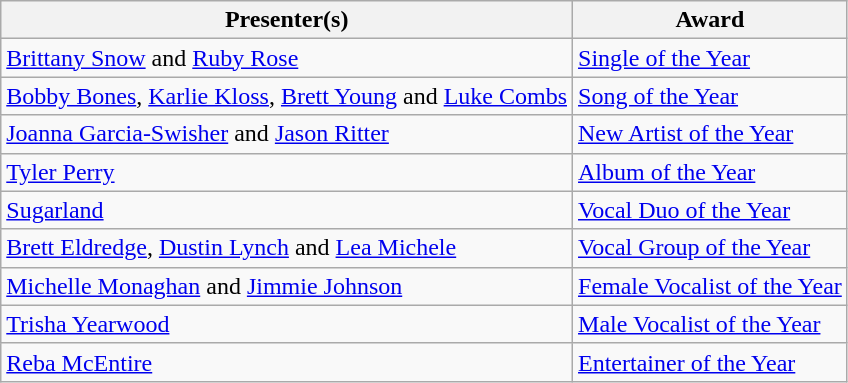<table class="wikitable">
<tr>
<th>Presenter(s)</th>
<th>Award</th>
</tr>
<tr>
<td><a href='#'>Brittany Snow</a> and <a href='#'>Ruby Rose</a></td>
<td><a href='#'>Single of the Year</a></td>
</tr>
<tr>
<td><a href='#'>Bobby Bones</a>, <a href='#'>Karlie Kloss</a>, <a href='#'>Brett Young</a> and <a href='#'>Luke Combs</a></td>
<td><a href='#'>Song of the Year</a></td>
</tr>
<tr>
<td><a href='#'>Joanna Garcia-Swisher</a> and <a href='#'>Jason Ritter</a></td>
<td><a href='#'>New Artist of the Year</a></td>
</tr>
<tr>
<td><a href='#'>Tyler Perry</a></td>
<td><a href='#'>Album of the Year</a></td>
</tr>
<tr>
<td><a href='#'>Sugarland</a></td>
<td><a href='#'>Vocal Duo of the Year</a></td>
</tr>
<tr>
<td><a href='#'>Brett Eldredge</a>, <a href='#'>Dustin Lynch</a> and <a href='#'>Lea Michele</a></td>
<td><a href='#'>Vocal Group of the Year</a></td>
</tr>
<tr>
<td><a href='#'>Michelle Monaghan</a> and <a href='#'>Jimmie Johnson</a></td>
<td><a href='#'>Female Vocalist of the Year</a></td>
</tr>
<tr>
<td><a href='#'>Trisha Yearwood</a></td>
<td><a href='#'>Male Vocalist of the Year</a></td>
</tr>
<tr>
<td><a href='#'>Reba McEntire</a></td>
<td><a href='#'>Entertainer of the Year</a></td>
</tr>
</table>
